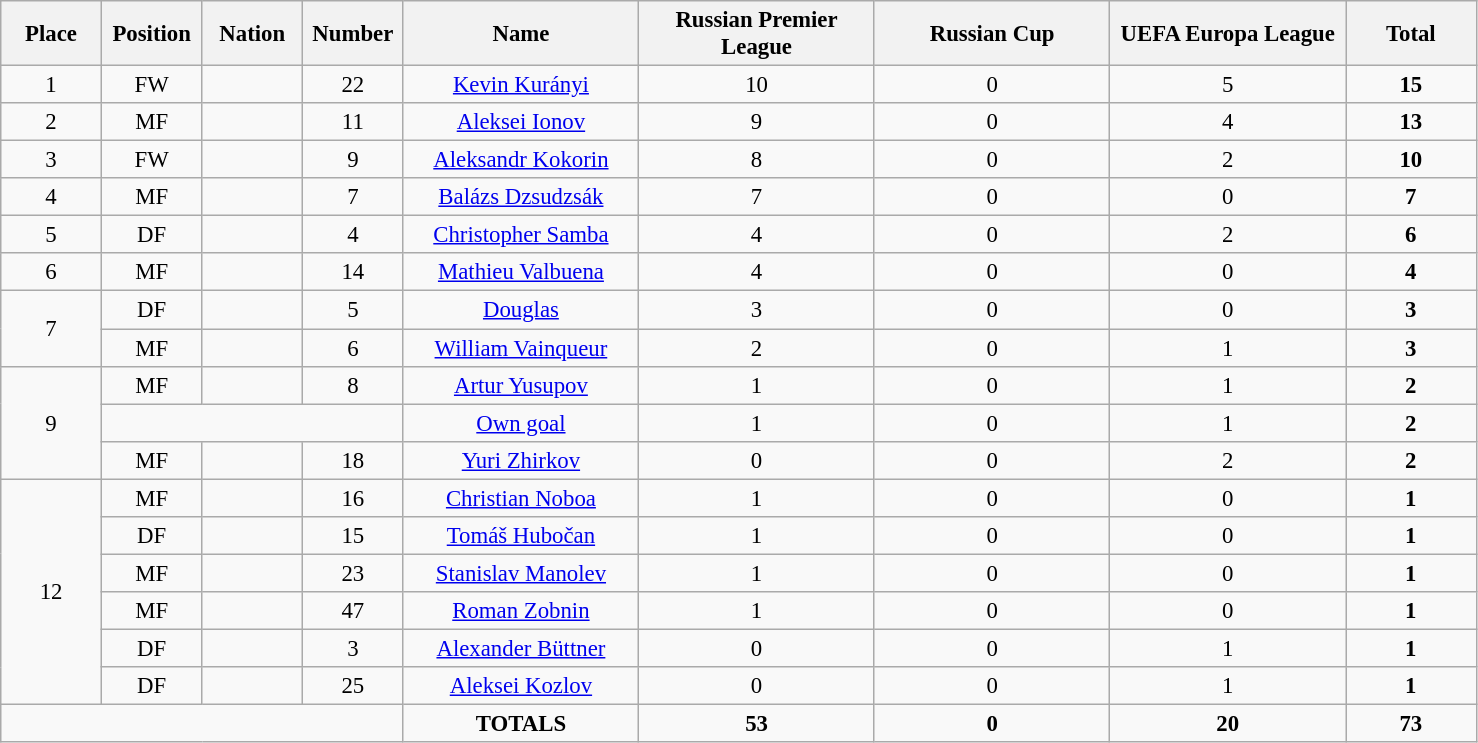<table class="wikitable" style="font-size: 95%; text-align: center;">
<tr>
<th width=60>Place</th>
<th width=60>Position</th>
<th width=60>Nation</th>
<th width=60>Number</th>
<th width=150>Name</th>
<th width=150>Russian Premier League</th>
<th width=150>Russian Cup</th>
<th width=150>UEFA Europa League</th>
<th width=80>Total</th>
</tr>
<tr>
<td>1</td>
<td>FW</td>
<td></td>
<td>22</td>
<td><a href='#'>Kevin Kurányi</a></td>
<td>10</td>
<td>0</td>
<td>5</td>
<td><strong>15</strong></td>
</tr>
<tr>
<td>2</td>
<td>MF</td>
<td></td>
<td>11</td>
<td><a href='#'>Aleksei Ionov</a></td>
<td>9</td>
<td>0</td>
<td>4</td>
<td><strong>13</strong></td>
</tr>
<tr>
<td>3</td>
<td>FW</td>
<td></td>
<td>9</td>
<td><a href='#'>Aleksandr Kokorin</a></td>
<td>8</td>
<td>0</td>
<td>2</td>
<td><strong>10</strong></td>
</tr>
<tr>
<td>4</td>
<td>MF</td>
<td></td>
<td>7</td>
<td><a href='#'>Balázs Dzsudzsák</a></td>
<td>7</td>
<td>0</td>
<td>0</td>
<td><strong>7</strong></td>
</tr>
<tr>
<td>5</td>
<td>DF</td>
<td></td>
<td>4</td>
<td><a href='#'>Christopher Samba</a></td>
<td>4</td>
<td>0</td>
<td>2</td>
<td><strong>6</strong></td>
</tr>
<tr>
<td>6</td>
<td>MF</td>
<td></td>
<td>14</td>
<td><a href='#'>Mathieu Valbuena</a></td>
<td>4</td>
<td>0</td>
<td>0</td>
<td><strong>4</strong></td>
</tr>
<tr>
<td rowspan="2">7</td>
<td>DF</td>
<td></td>
<td>5</td>
<td><a href='#'>Douglas</a></td>
<td>3</td>
<td>0</td>
<td>0</td>
<td><strong>3</strong></td>
</tr>
<tr>
<td>MF</td>
<td></td>
<td>6</td>
<td><a href='#'>William Vainqueur</a></td>
<td>2</td>
<td>0</td>
<td>1</td>
<td><strong>3</strong></td>
</tr>
<tr>
<td rowspan="3">9</td>
<td>MF</td>
<td></td>
<td>8</td>
<td><a href='#'>Artur Yusupov</a></td>
<td>1</td>
<td>0</td>
<td>1</td>
<td><strong>2</strong></td>
</tr>
<tr>
<td colspan="3"></td>
<td><a href='#'>Own goal</a></td>
<td>1</td>
<td>0</td>
<td>1</td>
<td><strong>2</strong></td>
</tr>
<tr>
<td>MF</td>
<td></td>
<td>18</td>
<td><a href='#'>Yuri Zhirkov</a></td>
<td>0</td>
<td>0</td>
<td>2</td>
<td><strong>2</strong></td>
</tr>
<tr>
<td rowspan="6">12</td>
<td>MF</td>
<td></td>
<td>16</td>
<td><a href='#'>Christian Noboa</a></td>
<td>1</td>
<td>0</td>
<td>0</td>
<td><strong>1</strong></td>
</tr>
<tr>
<td>DF</td>
<td></td>
<td>15</td>
<td><a href='#'>Tomáš Hubočan</a></td>
<td>1</td>
<td>0</td>
<td>0</td>
<td><strong>1</strong></td>
</tr>
<tr>
<td>MF</td>
<td></td>
<td>23</td>
<td><a href='#'>Stanislav Manolev</a></td>
<td>1</td>
<td>0</td>
<td>0</td>
<td><strong>1</strong></td>
</tr>
<tr>
<td>MF</td>
<td></td>
<td>47</td>
<td><a href='#'>Roman Zobnin</a></td>
<td>1</td>
<td>0</td>
<td>0</td>
<td><strong>1</strong></td>
</tr>
<tr>
<td>DF</td>
<td></td>
<td>3</td>
<td><a href='#'>Alexander Büttner</a></td>
<td>0</td>
<td>0</td>
<td>1</td>
<td><strong>1</strong></td>
</tr>
<tr>
<td>DF</td>
<td></td>
<td>25</td>
<td><a href='#'>Aleksei Kozlov</a></td>
<td>0</td>
<td>0</td>
<td>1</td>
<td><strong>1</strong></td>
</tr>
<tr>
<td colspan="4"></td>
<td><strong>TOTALS</strong></td>
<td><strong>53</strong></td>
<td><strong>0</strong></td>
<td><strong>20</strong></td>
<td><strong>73</strong></td>
</tr>
</table>
